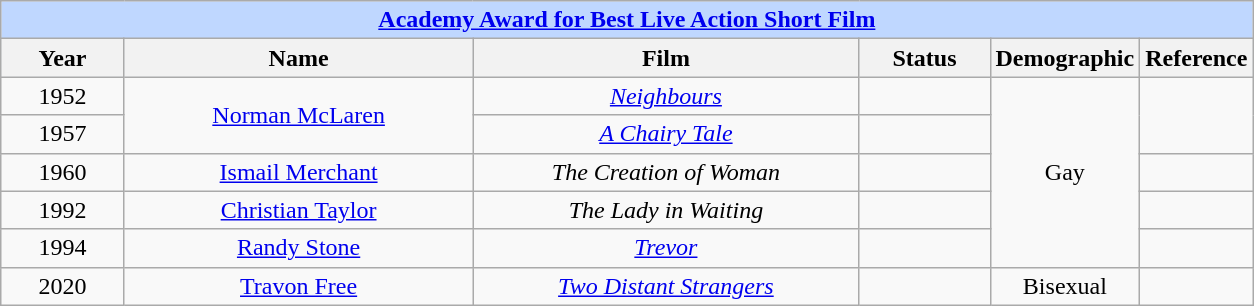<table class="wikitable" style="text-align: center">
<tr style="background:#bfd7ff;">
<td colspan="6" style="text-align:center;"><strong><a href='#'>Academy Award for Best Live Action Short Film</a></strong></td>
</tr>
<tr style="background:#ebf5ff;">
<th style="width:075px;">Year</th>
<th style="width:225px;">Name</th>
<th style="width:250px;">Film</th>
<th style="width:080px;">Status</th>
<th width="50">Demographic</th>
<th width="50">Reference</th>
</tr>
<tr>
<td>1952</td>
<td rowspan=2><a href='#'>Norman McLaren</a></td>
<td><em><a href='#'>Neighbours</a></em></td>
<td></td>
<td rowspan=5>Gay</td>
<td rowspan=2></td>
</tr>
<tr>
<td>1957</td>
<td><em><a href='#'>A Chairy Tale</a></em></td>
<td></td>
</tr>
<tr>
<td>1960</td>
<td><a href='#'>Ismail Merchant</a></td>
<td><em>The Creation of Woman</em></td>
<td></td>
<td></td>
</tr>
<tr>
<td>1992</td>
<td><a href='#'>Christian Taylor</a></td>
<td><em>The Lady in Waiting</em></td>
<td></td>
<td></td>
</tr>
<tr>
<td>1994</td>
<td><a href='#'>Randy Stone</a></td>
<td><em><a href='#'>Trevor</a></em></td>
<td></td>
<td></td>
</tr>
<tr>
<td>2020</td>
<td><a href='#'>Travon Free</a></td>
<td><em><a href='#'>Two Distant Strangers</a></em></td>
<td></td>
<td>Bisexual</td>
<td></td>
</tr>
</table>
